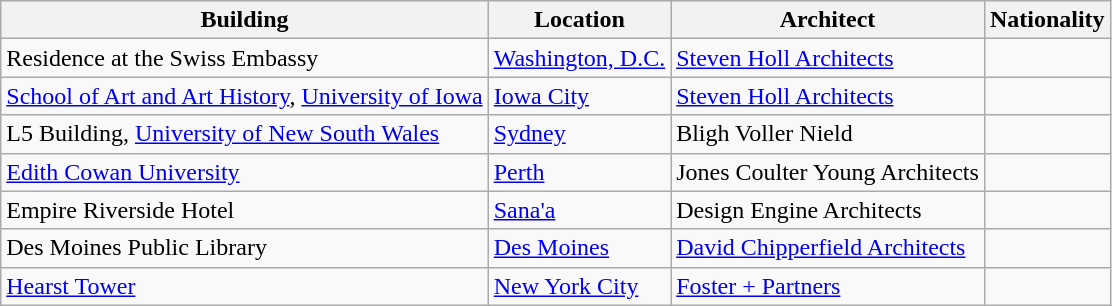<table class="wikitable">
<tr>
<th>Building</th>
<th>Location</th>
<th>Architect</th>
<th>Nationality</th>
</tr>
<tr>
<td>Residence at the Swiss Embassy</td>
<td><a href='#'>Washington, D.C.</a><br></td>
<td><a href='#'>Steven Holl Architects</a></td>
<td></td>
</tr>
<tr>
<td><a href='#'>School of Art and Art History</a>, <a href='#'>University of Iowa</a></td>
<td><a href='#'>Iowa City</a><br> </td>
<td><a href='#'>Steven Holl Architects</a></td>
<td></td>
</tr>
<tr>
<td>L5 Building, <a href='#'>University of New South Wales</a></td>
<td><a href='#'>Sydney</a><br></td>
<td>Bligh Voller Nield</td>
<td></td>
</tr>
<tr>
<td><a href='#'>Edith Cowan University</a></td>
<td><a href='#'>Perth</a><br></td>
<td>Jones Coulter Young Architects</td>
<td></td>
</tr>
<tr>
<td>Empire Riverside Hotel</td>
<td><a href='#'>Sana'a</a><br></td>
<td>Design Engine Architects</td>
<td></td>
</tr>
<tr>
<td>Des Moines Public Library</td>
<td><a href='#'>Des Moines</a><br></td>
<td><a href='#'>David Chipperfield Architects</a></td>
<td></td>
</tr>
<tr>
<td><a href='#'>Hearst Tower</a></td>
<td><a href='#'>New York City</a><br></td>
<td><a href='#'>Foster + Partners</a></td>
<td></td>
</tr>
</table>
